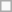<table class=wikitable>
<tr>
<td> </td>
</tr>
</table>
